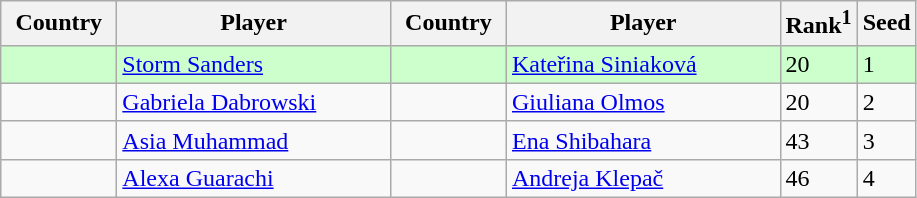<table class="sortable wikitable">
<tr>
<th width="70">Country</th>
<th width="175">Player</th>
<th width="70">Country</th>
<th width="175">Player</th>
<th>Rank<sup>1</sup></th>
<th>Seed</th>
</tr>
<tr style="background:#cfc;">
<td></td>
<td><a href='#'>Storm Sanders</a></td>
<td></td>
<td><a href='#'>Kateřina Siniaková</a></td>
<td>20</td>
<td>1</td>
</tr>
<tr>
<td></td>
<td><a href='#'>Gabriela Dabrowski</a></td>
<td></td>
<td><a href='#'>Giuliana Olmos</a></td>
<td>20</td>
<td>2</td>
</tr>
<tr>
<td></td>
<td><a href='#'>Asia Muhammad</a></td>
<td></td>
<td><a href='#'>Ena Shibahara</a></td>
<td>43</td>
<td>3</td>
</tr>
<tr>
<td></td>
<td><a href='#'>Alexa Guarachi</a></td>
<td></td>
<td><a href='#'>Andreja Klepač</a></td>
<td>46</td>
<td>4</td>
</tr>
</table>
